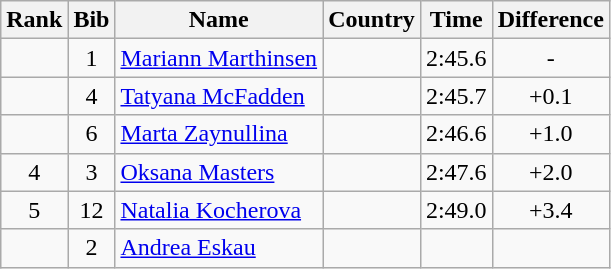<table class="wikitable sortable" style="text-align:center">
<tr>
<th>Rank</th>
<th>Bib</th>
<th>Name</th>
<th>Country</th>
<th>Time</th>
<th>Difference</th>
</tr>
<tr>
<td></td>
<td>1</td>
<td align=left><a href='#'>Mariann Marthinsen</a></td>
<td align=left></td>
<td>2:45.6</td>
<td>-</td>
</tr>
<tr>
<td></td>
<td>4</td>
<td align=left><a href='#'>Tatyana McFadden</a></td>
<td align=left></td>
<td>2:45.7</td>
<td>+0.1</td>
</tr>
<tr>
<td></td>
<td>6</td>
<td align=left><a href='#'>Marta Zaynullina</a></td>
<td align=left></td>
<td>2:46.6</td>
<td>+1.0</td>
</tr>
<tr>
<td>4</td>
<td>3</td>
<td align=left><a href='#'>Oksana Masters</a></td>
<td align=left></td>
<td>2:47.6</td>
<td>+2.0</td>
</tr>
<tr>
<td>5</td>
<td>12</td>
<td align=left><a href='#'>Natalia Kocherova</a></td>
<td align=left></td>
<td>2:49.0</td>
<td>+3.4</td>
</tr>
<tr>
<td></td>
<td>2</td>
<td align=left><a href='#'>Andrea Eskau</a></td>
<td align=left></td>
<td></td>
<td></td>
</tr>
</table>
